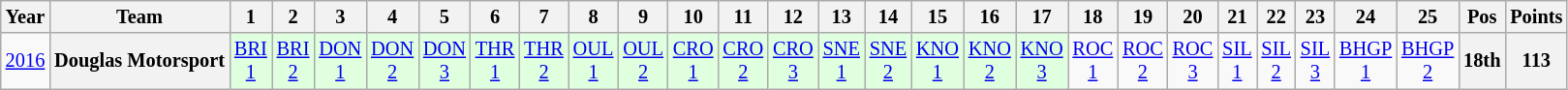<table class="wikitable" style="text-align:center; font-size:85%">
<tr>
<th>Year</th>
<th>Team</th>
<th>1</th>
<th>2</th>
<th>3</th>
<th>4</th>
<th>5</th>
<th>6</th>
<th>7</th>
<th>8</th>
<th>9</th>
<th>10</th>
<th>11</th>
<th>12</th>
<th>13</th>
<th>14</th>
<th>15</th>
<th>16</th>
<th>17</th>
<th>18</th>
<th>19</th>
<th>20</th>
<th>21</th>
<th>22</th>
<th>23</th>
<th>24</th>
<th>25</th>
<th>Pos</th>
<th>Points</th>
</tr>
<tr>
<td><a href='#'>2016</a></td>
<th nowrap>Douglas Motorsport</th>
<td style="background:#DFFFDF;"><a href='#'>BRI<br>1</a><br></td>
<td style="background:#DFFFDF;"><a href='#'>BRI<br>2</a><br></td>
<td style="background:#DFFFDF;"><a href='#'>DON<br>1</a><br></td>
<td style="background:#DFFFDF;"><a href='#'>DON<br>2</a><br></td>
<td style="background:#DFFFDF;"><a href='#'>DON<br>3</a><br></td>
<td style="background:#DFFFDF;"><a href='#'>THR<br>1</a><br></td>
<td style="background:#DFFFDF;"><a href='#'>THR<br>2</a><br></td>
<td style="background:#DFFFDF;"><a href='#'>OUL<br>1</a><br></td>
<td style="background:#DFFFDF;"><a href='#'>OUL<br>2</a><br></td>
<td style="background:#DFFFDF;"><a href='#'>CRO<br>1</a><br></td>
<td style="background:#DFFFDF;"><a href='#'>CRO<br>2</a><br></td>
<td style="background:#DFFFDF;"><a href='#'>CRO<br>3</a><br></td>
<td style="background:#DFFFDF;"><a href='#'>SNE<br>1</a><br></td>
<td style="background:#DFFFDF;"><a href='#'>SNE<br>2</a><br></td>
<td style="background:#DFFFDF;"><a href='#'>KNO<br>1</a><br></td>
<td style="background:#DFFFDF;"><a href='#'>KNO<br>2</a><br></td>
<td style="background:#DFFFDF;"><a href='#'>KNO<br>3</a><br></td>
<td><a href='#'>ROC<br>1</a></td>
<td><a href='#'>ROC<br>2</a></td>
<td><a href='#'>ROC<br>3</a></td>
<td><a href='#'>SIL<br>1</a></td>
<td><a href='#'>SIL<br>2</a></td>
<td><a href='#'>SIL<br>3</a></td>
<td><a href='#'>BHGP<br>1</a></td>
<td><a href='#'>BHGP<br>2</a></td>
<th>18th</th>
<th>113</th>
</tr>
</table>
